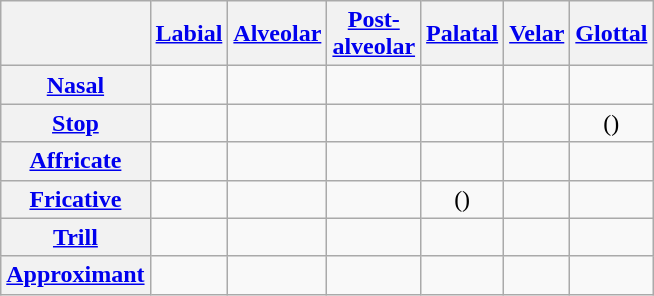<table class="wikitable" style="text-align: center">
<tr>
<th></th>
<th><a href='#'>Labial</a></th>
<th><a href='#'>Alveolar</a></th>
<th><a href='#'>Post-<br>alveolar</a></th>
<th><a href='#'>Palatal</a></th>
<th><a href='#'>Velar</a></th>
<th><a href='#'>Glottal</a></th>
</tr>
<tr>
<th> <a href='#'>Nasal</a></th>
<td></td>
<td></td>
<td></td>
<td></td>
<td></td>
<td></td>
</tr>
<tr>
<th> <a href='#'>Stop</a></th>
<td> </td>
<td> </td>
<td></td>
<td></td>
<td> </td>
<td>()</td>
</tr>
<tr>
<th> <a href='#'>Affricate</a></th>
<td></td>
<td></td>
<td></td>
<td></td>
<td></td>
<td></td>
</tr>
<tr>
<th> <a href='#'>Fricative</a></th>
<td> </td>
<td></td>
<td></td>
<td>()</td>
<td></td>
<td></td>
</tr>
<tr>
<th> <a href='#'>Trill</a></th>
<td></td>
<td></td>
<td></td>
<td></td>
<td></td>
<td></td>
</tr>
<tr>
<th> <a href='#'>Approximant</a></th>
<td></td>
<td></td>
<td></td>
<td></td>
<td></td>
<td></td>
</tr>
</table>
